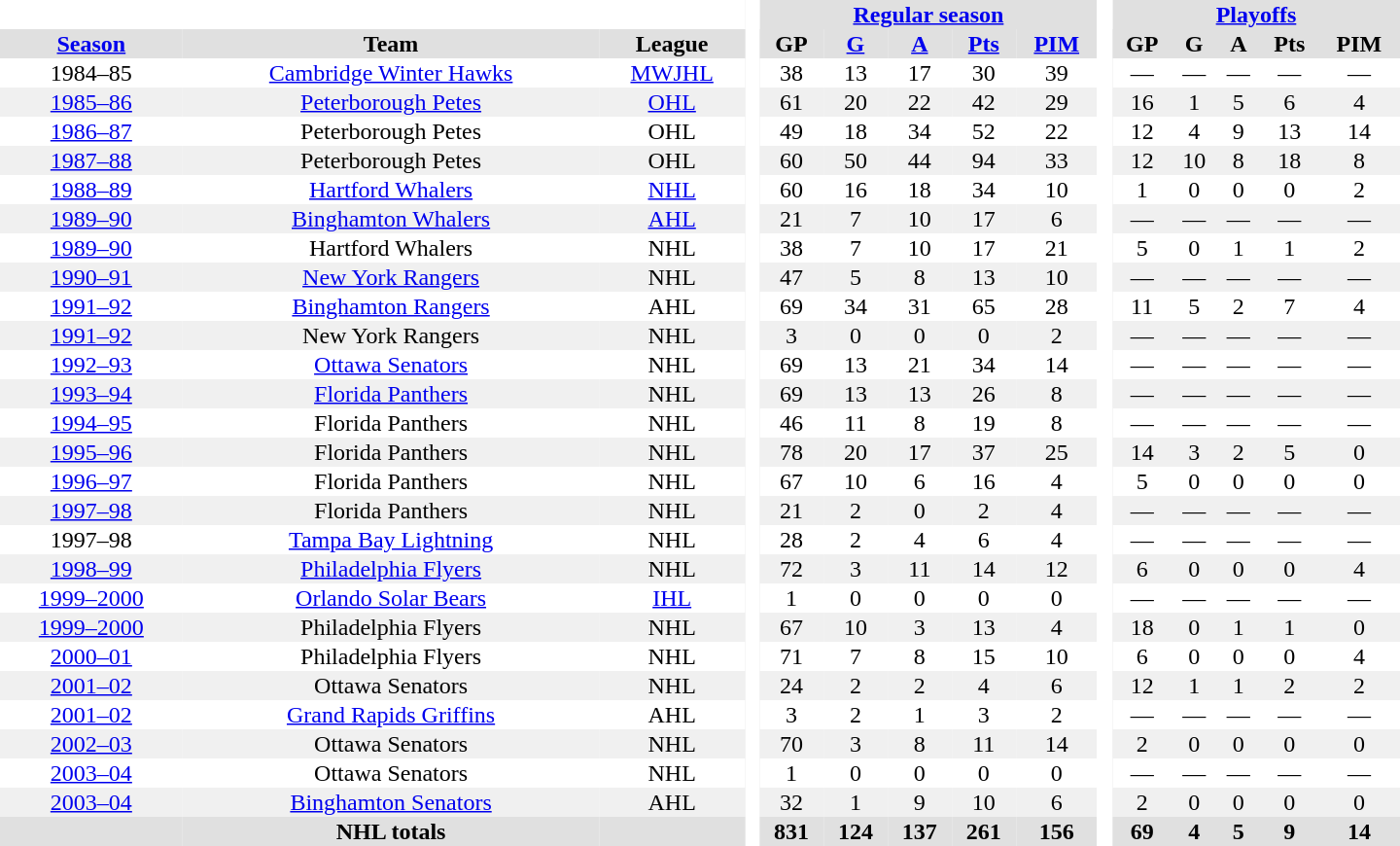<table border="0" cellpadding="1" cellspacing="0" style="text-align:center; width:60em">
<tr bgcolor="#e0e0e0">
<th colspan="3" bgcolor="#ffffff"> </th>
<th rowspan="100" bgcolor="#ffffff"> </th>
<th colspan="5"><a href='#'>Regular season</a></th>
<th rowspan="100" bgcolor="#ffffff"> </th>
<th colspan="5"><a href='#'>Playoffs</a></th>
</tr>
<tr bgcolor="#e0e0e0">
<th><a href='#'>Season</a></th>
<th>Team</th>
<th>League</th>
<th>GP</th>
<th><a href='#'>G</a></th>
<th><a href='#'>A</a></th>
<th><a href='#'>Pts</a></th>
<th><a href='#'>PIM</a></th>
<th>GP</th>
<th>G</th>
<th>A</th>
<th>Pts</th>
<th>PIM</th>
</tr>
<tr>
<td>1984–85</td>
<td><a href='#'>Cambridge Winter Hawks</a></td>
<td><a href='#'>MWJHL</a></td>
<td>38</td>
<td>13</td>
<td>17</td>
<td>30</td>
<td>39</td>
<td>—</td>
<td>—</td>
<td>—</td>
<td>—</td>
<td>—</td>
</tr>
<tr bgcolor="#f0f0f0">
<td><a href='#'>1985–86</a></td>
<td><a href='#'>Peterborough Petes</a></td>
<td><a href='#'>OHL</a></td>
<td>61</td>
<td>20</td>
<td>22</td>
<td>42</td>
<td>29</td>
<td>16</td>
<td>1</td>
<td>5</td>
<td>6</td>
<td>4</td>
</tr>
<tr>
<td><a href='#'>1986–87</a></td>
<td>Peterborough Petes</td>
<td>OHL</td>
<td>49</td>
<td>18</td>
<td>34</td>
<td>52</td>
<td>22</td>
<td>12</td>
<td>4</td>
<td>9</td>
<td>13</td>
<td>14</td>
</tr>
<tr bgcolor="#f0f0f0">
<td><a href='#'>1987–88</a></td>
<td>Peterborough Petes</td>
<td>OHL</td>
<td>60</td>
<td>50</td>
<td>44</td>
<td>94</td>
<td>33</td>
<td>12</td>
<td>10</td>
<td>8</td>
<td>18</td>
<td>8</td>
</tr>
<tr>
<td><a href='#'>1988–89</a></td>
<td><a href='#'>Hartford Whalers</a></td>
<td><a href='#'>NHL</a></td>
<td>60</td>
<td>16</td>
<td>18</td>
<td>34</td>
<td>10</td>
<td>1</td>
<td>0</td>
<td>0</td>
<td>0</td>
<td>2</td>
</tr>
<tr bgcolor="#f0f0f0">
<td><a href='#'>1989–90</a></td>
<td><a href='#'>Binghamton Whalers</a></td>
<td><a href='#'>AHL</a></td>
<td>21</td>
<td>7</td>
<td>10</td>
<td>17</td>
<td>6</td>
<td>—</td>
<td>—</td>
<td>—</td>
<td>—</td>
<td>—</td>
</tr>
<tr>
<td><a href='#'>1989–90</a></td>
<td>Hartford Whalers</td>
<td>NHL</td>
<td>38</td>
<td>7</td>
<td>10</td>
<td>17</td>
<td>21</td>
<td>5</td>
<td>0</td>
<td>1</td>
<td>1</td>
<td>2</td>
</tr>
<tr bgcolor="#f0f0f0">
<td><a href='#'>1990–91</a></td>
<td><a href='#'>New York Rangers</a></td>
<td>NHL</td>
<td>47</td>
<td>5</td>
<td>8</td>
<td>13</td>
<td>10</td>
<td>—</td>
<td>—</td>
<td>—</td>
<td>—</td>
<td>—</td>
</tr>
<tr>
<td><a href='#'>1991–92</a></td>
<td><a href='#'>Binghamton Rangers</a></td>
<td>AHL</td>
<td>69</td>
<td>34</td>
<td>31</td>
<td>65</td>
<td>28</td>
<td>11</td>
<td>5</td>
<td>2</td>
<td>7</td>
<td>4</td>
</tr>
<tr bgcolor="#f0f0f0">
<td><a href='#'>1991–92</a></td>
<td>New York Rangers</td>
<td>NHL</td>
<td>3</td>
<td>0</td>
<td>0</td>
<td>0</td>
<td>2</td>
<td>—</td>
<td>—</td>
<td>—</td>
<td>—</td>
<td>—</td>
</tr>
<tr>
<td><a href='#'>1992–93</a></td>
<td><a href='#'>Ottawa Senators</a></td>
<td>NHL</td>
<td>69</td>
<td>13</td>
<td>21</td>
<td>34</td>
<td>14</td>
<td>—</td>
<td>—</td>
<td>—</td>
<td>—</td>
<td>—</td>
</tr>
<tr bgcolor="#f0f0f0">
<td><a href='#'>1993–94</a></td>
<td><a href='#'>Florida Panthers</a></td>
<td>NHL</td>
<td>69</td>
<td>13</td>
<td>13</td>
<td>26</td>
<td>8</td>
<td>—</td>
<td>—</td>
<td>—</td>
<td>—</td>
<td>—</td>
</tr>
<tr>
<td><a href='#'>1994–95</a></td>
<td>Florida Panthers</td>
<td>NHL</td>
<td>46</td>
<td>11</td>
<td>8</td>
<td>19</td>
<td>8</td>
<td>—</td>
<td>—</td>
<td>—</td>
<td>—</td>
<td>—</td>
</tr>
<tr bgcolor="#f0f0f0">
<td><a href='#'>1995–96</a></td>
<td>Florida Panthers</td>
<td>NHL</td>
<td>78</td>
<td>20</td>
<td>17</td>
<td>37</td>
<td>25</td>
<td>14</td>
<td>3</td>
<td>2</td>
<td>5</td>
<td>0</td>
</tr>
<tr>
<td><a href='#'>1996–97</a></td>
<td>Florida Panthers</td>
<td>NHL</td>
<td>67</td>
<td>10</td>
<td>6</td>
<td>16</td>
<td>4</td>
<td>5</td>
<td>0</td>
<td>0</td>
<td>0</td>
<td>0</td>
</tr>
<tr bgcolor="#f0f0f0">
<td><a href='#'>1997–98</a></td>
<td>Florida Panthers</td>
<td>NHL</td>
<td>21</td>
<td>2</td>
<td>0</td>
<td>2</td>
<td>4</td>
<td>—</td>
<td>—</td>
<td>—</td>
<td>—</td>
<td>—</td>
</tr>
<tr>
<td>1997–98</td>
<td><a href='#'>Tampa Bay Lightning</a></td>
<td>NHL</td>
<td>28</td>
<td>2</td>
<td>4</td>
<td>6</td>
<td>4</td>
<td>—</td>
<td>—</td>
<td>—</td>
<td>—</td>
<td>—</td>
</tr>
<tr bgcolor="#f0f0f0">
<td><a href='#'>1998–99</a></td>
<td><a href='#'>Philadelphia Flyers</a></td>
<td>NHL</td>
<td>72</td>
<td>3</td>
<td>11</td>
<td>14</td>
<td>12</td>
<td>6</td>
<td>0</td>
<td>0</td>
<td>0</td>
<td>4</td>
</tr>
<tr>
<td><a href='#'>1999–2000</a></td>
<td><a href='#'>Orlando Solar Bears</a></td>
<td><a href='#'>IHL</a></td>
<td>1</td>
<td>0</td>
<td>0</td>
<td>0</td>
<td>0</td>
<td>—</td>
<td>—</td>
<td>—</td>
<td>—</td>
<td>—</td>
</tr>
<tr bgcolor="#f0f0f0">
<td><a href='#'>1999–2000</a></td>
<td>Philadelphia Flyers</td>
<td>NHL</td>
<td>67</td>
<td>10</td>
<td>3</td>
<td>13</td>
<td>4</td>
<td>18</td>
<td>0</td>
<td>1</td>
<td>1</td>
<td>0</td>
</tr>
<tr>
<td><a href='#'>2000–01</a></td>
<td>Philadelphia Flyers</td>
<td>NHL</td>
<td>71</td>
<td>7</td>
<td>8</td>
<td>15</td>
<td>10</td>
<td>6</td>
<td>0</td>
<td>0</td>
<td>0</td>
<td>4</td>
</tr>
<tr bgcolor="#f0f0f0">
<td><a href='#'>2001–02</a></td>
<td>Ottawa Senators</td>
<td>NHL</td>
<td>24</td>
<td>2</td>
<td>2</td>
<td>4</td>
<td>6</td>
<td>12</td>
<td>1</td>
<td>1</td>
<td>2</td>
<td>2</td>
</tr>
<tr>
<td><a href='#'>2001–02</a></td>
<td><a href='#'>Grand Rapids Griffins</a></td>
<td>AHL</td>
<td>3</td>
<td>2</td>
<td>1</td>
<td>3</td>
<td>2</td>
<td>—</td>
<td>—</td>
<td>—</td>
<td>—</td>
<td>—</td>
</tr>
<tr bgcolor="#f0f0f0">
<td><a href='#'>2002–03</a></td>
<td>Ottawa Senators</td>
<td>NHL</td>
<td>70</td>
<td>3</td>
<td>8</td>
<td>11</td>
<td>14</td>
<td>2</td>
<td>0</td>
<td>0</td>
<td>0</td>
<td>0</td>
</tr>
<tr>
<td><a href='#'>2003–04</a></td>
<td>Ottawa Senators</td>
<td>NHL</td>
<td>1</td>
<td>0</td>
<td>0</td>
<td>0</td>
<td>0</td>
<td>—</td>
<td>—</td>
<td>—</td>
<td>—</td>
<td>—</td>
</tr>
<tr bgcolor="#f0f0f0">
<td><a href='#'>2003–04</a></td>
<td><a href='#'>Binghamton Senators</a></td>
<td>AHL</td>
<td>32</td>
<td>1</td>
<td>9</td>
<td>10</td>
<td>6</td>
<td>2</td>
<td>0</td>
<td>0</td>
<td>0</td>
<td>0</td>
</tr>
<tr bgcolor="#e0e0e0">
<th></th>
<th>NHL totals</th>
<th></th>
<th>831</th>
<th>124</th>
<th>137</th>
<th>261</th>
<th>156</th>
<th>69</th>
<th>4</th>
<th>5</th>
<th>9</th>
<th>14</th>
</tr>
</table>
